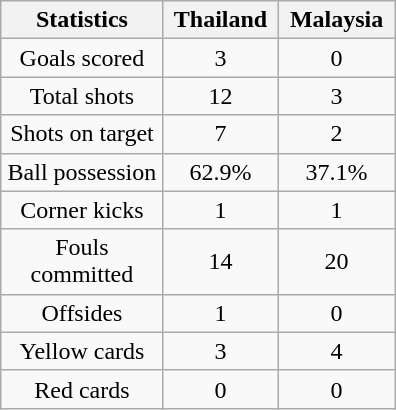<table class="wikitable" style="text-align:center;margin: auto">
<tr>
<th scope=col width=100>Statistics</th>
<th scope=col width=70>Thailand</th>
<th scope=col width=70>Malaysia</th>
</tr>
<tr>
<td>Goals scored</td>
<td>3</td>
<td>0</td>
</tr>
<tr>
<td>Total shots</td>
<td>12</td>
<td>3</td>
</tr>
<tr>
<td>Shots on target</td>
<td>7</td>
<td>2</td>
</tr>
<tr>
<td>Ball possession</td>
<td>62.9%</td>
<td>37.1%</td>
</tr>
<tr>
<td>Corner kicks</td>
<td>1</td>
<td>1</td>
</tr>
<tr>
<td>Fouls committed</td>
<td>14</td>
<td>20</td>
</tr>
<tr>
<td>Offsides</td>
<td>1</td>
<td>0</td>
</tr>
<tr>
<td>Yellow cards</td>
<td>3</td>
<td>4</td>
</tr>
<tr>
<td>Red cards</td>
<td>0</td>
<td>0</td>
</tr>
</table>
